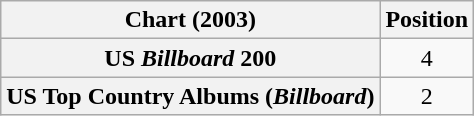<table class="wikitable sortable plainrowheaders" style="text-align:center">
<tr>
<th scope="col">Chart (2003)</th>
<th scope="col">Position</th>
</tr>
<tr>
<th scope="row">US <em>Billboard</em> 200</th>
<td>4</td>
</tr>
<tr>
<th scope="row">US Top Country Albums (<em>Billboard</em>)</th>
<td>2</td>
</tr>
</table>
